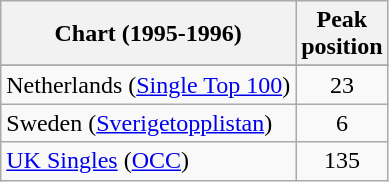<table class="wikitable">
<tr>
<th align="center">Chart (1995-1996)</th>
<th align="center">Peak<br>position</th>
</tr>
<tr>
</tr>
<tr>
<td align="left">Netherlands (<a href='#'>Single Top 100</a>)</td>
<td align="center">23</td>
</tr>
<tr>
<td align="left">Sweden (<a href='#'>Sverigetopplistan</a>)</td>
<td align="center">6</td>
</tr>
<tr>
<td align="left"><a href='#'>UK Singles</a> (<a href='#'>OCC</a>)</td>
<td align="center">135</td>
</tr>
</table>
